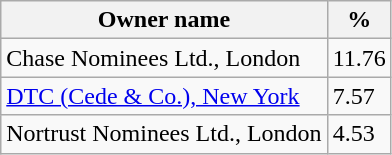<table class="wikitable">
<tr>
<th>Owner name</th>
<th>%</th>
</tr>
<tr>
<td>Chase Nominees Ltd., London</td>
<td>11.76</td>
</tr>
<tr>
<td><a href='#'>DTC (Cede & Co.), New York</a></td>
<td>7.57</td>
</tr>
<tr>
<td>Nortrust Nominees Ltd., London</td>
<td>4.53</td>
</tr>
</table>
